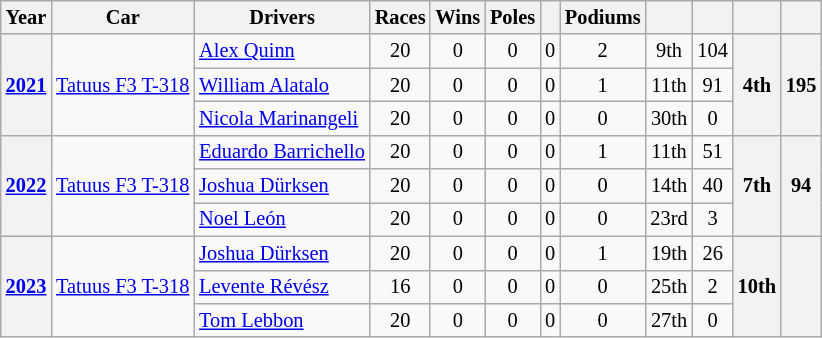<table class="wikitable" style="text-align:center; font-size:85%">
<tr>
<th>Year</th>
<th>Car</th>
<th>Drivers</th>
<th>Races</th>
<th>Wins</th>
<th>Poles</th>
<th></th>
<th>Podiums</th>
<th></th>
<th></th>
<th></th>
<th></th>
</tr>
<tr>
<th rowspan="3"><a href='#'>2021</a></th>
<td rowspan="3"><a href='#'>Tatuus F3 T-318</a></td>
<td align="left"> <a href='#'>Alex Quinn</a></td>
<td>20</td>
<td>0</td>
<td>0</td>
<td>0</td>
<td>2</td>
<td>9th</td>
<td>104</td>
<th rowspan="3">4th</th>
<th rowspan="3">195</th>
</tr>
<tr>
<td align="left"> <a href='#'>William Alatalo</a></td>
<td>20</td>
<td>0</td>
<td>0</td>
<td>0</td>
<td>1</td>
<td>11th</td>
<td>91</td>
</tr>
<tr>
<td align="left"> <a href='#'>Nicola Marinangeli</a></td>
<td>20</td>
<td>0</td>
<td>0</td>
<td>0</td>
<td>0</td>
<td>30th</td>
<td>0</td>
</tr>
<tr>
<th rowspan="3"><a href='#'>2022</a></th>
<td rowspan="3"><a href='#'>Tatuus F3 T-318</a></td>
<td align="left"> <a href='#'>Eduardo Barrichello</a></td>
<td>20</td>
<td>0</td>
<td>0</td>
<td>0</td>
<td>1</td>
<td>11th</td>
<td>51</td>
<th rowspan="3">7th</th>
<th rowspan="3">94</th>
</tr>
<tr>
<td align="left"> <a href='#'>Joshua Dürksen</a></td>
<td>20</td>
<td>0</td>
<td>0</td>
<td>0</td>
<td>0</td>
<td>14th</td>
<td>40</td>
</tr>
<tr>
<td align="left"> <a href='#'>Noel León</a></td>
<td>20</td>
<td>0</td>
<td>0</td>
<td>0</td>
<td>0</td>
<td>23rd</td>
<td>3</td>
</tr>
<tr>
<th rowspan="3"><a href='#'>2023</a></th>
<td rowspan="3"><a href='#'>Tatuus F3 T-318</a></td>
<td align="left"> <a href='#'>Joshua Dürksen</a></td>
<td>20</td>
<td>0</td>
<td>0</td>
<td>0</td>
<td>1</td>
<td>19th</td>
<td>26</td>
<th rowspan="3">10th</th>
<th rowspan="3"></th>
</tr>
<tr>
<td align="left"> <a href='#'>Levente Révész</a></td>
<td>16</td>
<td>0</td>
<td>0</td>
<td>0</td>
<td>0</td>
<td>25th</td>
<td>2</td>
</tr>
<tr>
<td align="left"> <a href='#'>Tom Lebbon</a></td>
<td>20</td>
<td>0</td>
<td>0</td>
<td>0</td>
<td>0</td>
<td>27th</td>
<td>0</td>
</tr>
</table>
